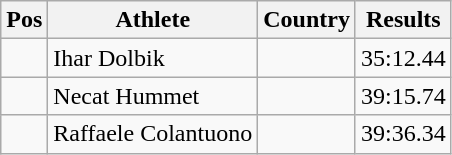<table class="wikitable">
<tr>
<th>Pos</th>
<th>Athlete</th>
<th>Country</th>
<th>Results</th>
</tr>
<tr>
<td align="center"></td>
<td>Ihar Dolbik</td>
<td></td>
<td>35:12.44</td>
</tr>
<tr>
<td align="center"></td>
<td>Necat Hummet</td>
<td></td>
<td>39:15.74</td>
</tr>
<tr>
<td align="center"></td>
<td>Raffaele Colantuono</td>
<td></td>
<td>39:36.34</td>
</tr>
</table>
